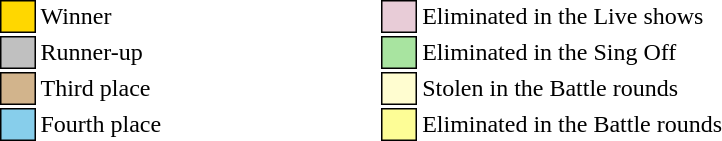<table class="toccolours" style="font-size: 100%; white-space: nowrap">
<tr>
<td style="background: gold; border:1px solid black">     </td>
<td>Winner</td>
<td>     </td>
<td>     </td>
<td>     </td>
<td>     </td>
<td>     </td>
<td>     </td>
<td style="background:#E8CCD7; border:1px solid black">     </td>
<td>Eliminated in the Live shows</td>
</tr>
<tr>
<td style="background: silver; border:1px solid black">     </td>
<td>Runner-up</td>
<td>     </td>
<td>     </td>
<td>     </td>
<td>     </td>
<td>     </td>
<td>     </td>
<td style="background:#A8E4A0; border:1px solid black">     </td>
<td>Eliminated in the Sing Off</td>
</tr>
<tr>
<td style="background: tan; border:1px solid black">     </td>
<td>Third place</td>
<td>     </td>
<td>     </td>
<td>     </td>
<td>     </td>
<td>     </td>
<td>     </td>
<td style="background:#FFFDD0; border:1px solid black">     </td>
<td>Stolen in the Battle rounds</td>
</tr>
<tr>
<td style="background: skyblue; border:1px solid black">     </td>
<td>Fourth place</td>
<td>     </td>
<td>     </td>
<td>     </td>
<td>     </td>
<td>     </td>
<td>     </td>
<td style="background:#FDFD96; border:1px solid black">     </td>
<td>Eliminated in the Battle rounds</td>
</tr>
</table>
